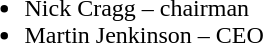<table style="width:100%;">
<tr>
<td style="width:25%; vertical-align:top;"><br><ul><li> Nick Cragg – chairman</li><li> Martin Jenkinson – CEO</li></ul></td>
</tr>
</table>
